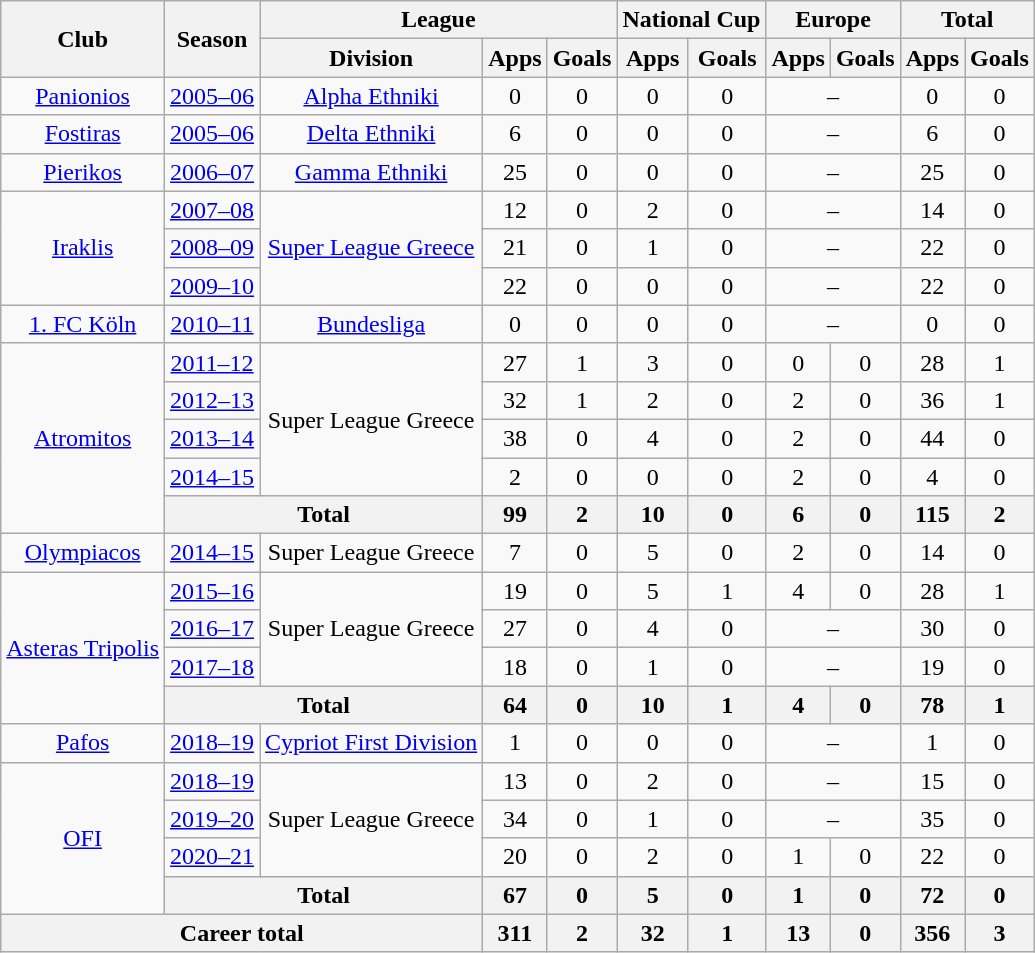<table class=wikitable style=text-align:center>
<tr>
<th rowspan=2>Club</th>
<th rowspan=2>Season</th>
<th colspan=3>League</th>
<th colspan=2>National Cup</th>
<th colspan=2>Europe</th>
<th colspan=2>Total</th>
</tr>
<tr>
<th>Division</th>
<th>Apps</th>
<th>Goals</th>
<th>Apps</th>
<th>Goals</th>
<th>Apps</th>
<th>Goals</th>
<th>Apps</th>
<th>Goals</th>
</tr>
<tr>
<td><a href='#'>Panionios</a></td>
<td><a href='#'>2005–06</a></td>
<td><a href='#'>Alpha Ethniki</a></td>
<td>0</td>
<td>0</td>
<td>0</td>
<td>0</td>
<td colspan="2">–</td>
<td>0</td>
<td>0</td>
</tr>
<tr>
<td><a href='#'>Fostiras</a></td>
<td><a href='#'>2005–06</a></td>
<td><a href='#'>Delta Ethniki</a></td>
<td>6</td>
<td>0</td>
<td>0</td>
<td>0</td>
<td colspan="2">–</td>
<td>6</td>
<td>0</td>
</tr>
<tr>
<td><a href='#'>Pierikos</a></td>
<td><a href='#'>2006–07</a></td>
<td><a href='#'>Gamma Ethniki</a></td>
<td>25</td>
<td>0</td>
<td>0</td>
<td>0</td>
<td colspan="2">–</td>
<td>25</td>
<td>0</td>
</tr>
<tr>
<td rowspan="3"><a href='#'>Iraklis</a></td>
<td><a href='#'>2007–08</a></td>
<td rowspan="3"><a href='#'>Super League Greece</a></td>
<td>12</td>
<td>0</td>
<td>2</td>
<td>0</td>
<td colspan="2">–</td>
<td>14</td>
<td>0</td>
</tr>
<tr>
<td><a href='#'>2008–09</a></td>
<td>21</td>
<td>0</td>
<td>1</td>
<td>0</td>
<td colspan="2">–</td>
<td>22</td>
<td>0</td>
</tr>
<tr>
<td><a href='#'>2009–10</a></td>
<td>22</td>
<td>0</td>
<td>0</td>
<td>0</td>
<td colspan="2">–</td>
<td>22</td>
<td>0</td>
</tr>
<tr>
<td><a href='#'>1. FC Köln</a></td>
<td><a href='#'>2010–11</a></td>
<td><a href='#'>Bundesliga</a></td>
<td>0</td>
<td>0</td>
<td>0</td>
<td>0</td>
<td colspan="2">–</td>
<td>0</td>
<td>0</td>
</tr>
<tr>
<td rowspan="5"><a href='#'>Atromitos</a></td>
<td><a href='#'>2011–12</a></td>
<td rowspan="4">Super League Greece</td>
<td>27</td>
<td>1</td>
<td>3</td>
<td>0</td>
<td>0</td>
<td>0</td>
<td>28</td>
<td>1</td>
</tr>
<tr>
<td><a href='#'>2012–13</a></td>
<td>32</td>
<td>1</td>
<td>2</td>
<td>0</td>
<td>2</td>
<td>0</td>
<td>36</td>
<td>1</td>
</tr>
<tr>
<td><a href='#'>2013–14</a></td>
<td>38</td>
<td>0</td>
<td>4</td>
<td>0</td>
<td>2</td>
<td>0</td>
<td>44</td>
<td>0</td>
</tr>
<tr>
<td><a href='#'>2014–15</a></td>
<td>2</td>
<td>0</td>
<td>0</td>
<td>0</td>
<td>2</td>
<td>0</td>
<td>4</td>
<td>0</td>
</tr>
<tr>
<th colspan="2">Total</th>
<th>99</th>
<th>2</th>
<th>10</th>
<th>0</th>
<th>6</th>
<th>0</th>
<th>115</th>
<th>2</th>
</tr>
<tr>
<td><a href='#'>Olympiacos</a></td>
<td><a href='#'>2014–15</a></td>
<td>Super League Greece</td>
<td>7</td>
<td>0</td>
<td>5</td>
<td>0</td>
<td>2</td>
<td>0</td>
<td>14</td>
<td>0</td>
</tr>
<tr>
<td rowspan="4"><a href='#'>Asteras Tripolis</a></td>
<td><a href='#'>2015–16</a></td>
<td rowspan="3">Super League Greece</td>
<td>19</td>
<td>0</td>
<td>5</td>
<td>1</td>
<td>4</td>
<td>0</td>
<td>28</td>
<td>1</td>
</tr>
<tr>
<td><a href='#'>2016–17</a></td>
<td>27</td>
<td>0</td>
<td>4</td>
<td>0</td>
<td colspan="2">–</td>
<td>30</td>
<td>0</td>
</tr>
<tr>
<td><a href='#'>2017–18</a></td>
<td>18</td>
<td>0</td>
<td>1</td>
<td>0</td>
<td colspan="2">–</td>
<td>19</td>
<td>0</td>
</tr>
<tr>
<th colspan="2">Total</th>
<th>64</th>
<th>0</th>
<th>10</th>
<th>1</th>
<th>4</th>
<th>0</th>
<th>78</th>
<th>1</th>
</tr>
<tr>
<td><a href='#'>Pafos</a></td>
<td><a href='#'>2018–19</a></td>
<td><a href='#'>Cypriot First Division</a></td>
<td>1</td>
<td>0</td>
<td>0</td>
<td>0</td>
<td colspan="2">–</td>
<td>1</td>
<td>0</td>
</tr>
<tr>
<td rowspan="4"><a href='#'>OFI</a></td>
<td><a href='#'>2018–19</a></td>
<td rowspan="3">Super League Greece</td>
<td>13</td>
<td>0</td>
<td>2</td>
<td>0</td>
<td colspan="2">–</td>
<td>15</td>
<td>0</td>
</tr>
<tr>
<td><a href='#'>2019–20</a></td>
<td>34</td>
<td>0</td>
<td>1</td>
<td>0</td>
<td colspan="2">–</td>
<td>35</td>
<td>0</td>
</tr>
<tr>
<td><a href='#'>2020–21</a></td>
<td>20</td>
<td>0</td>
<td>2</td>
<td>0</td>
<td>1</td>
<td>0</td>
<td>22</td>
<td>0</td>
</tr>
<tr>
<th colspan="2">Total</th>
<th>67</th>
<th>0</th>
<th>5</th>
<th>0</th>
<th>1</th>
<th>0</th>
<th>72</th>
<th>0</th>
</tr>
<tr>
<th colspan="3">Career total</th>
<th>311</th>
<th>2</th>
<th>32</th>
<th>1</th>
<th>13</th>
<th>0</th>
<th>356</th>
<th>3</th>
</tr>
</table>
